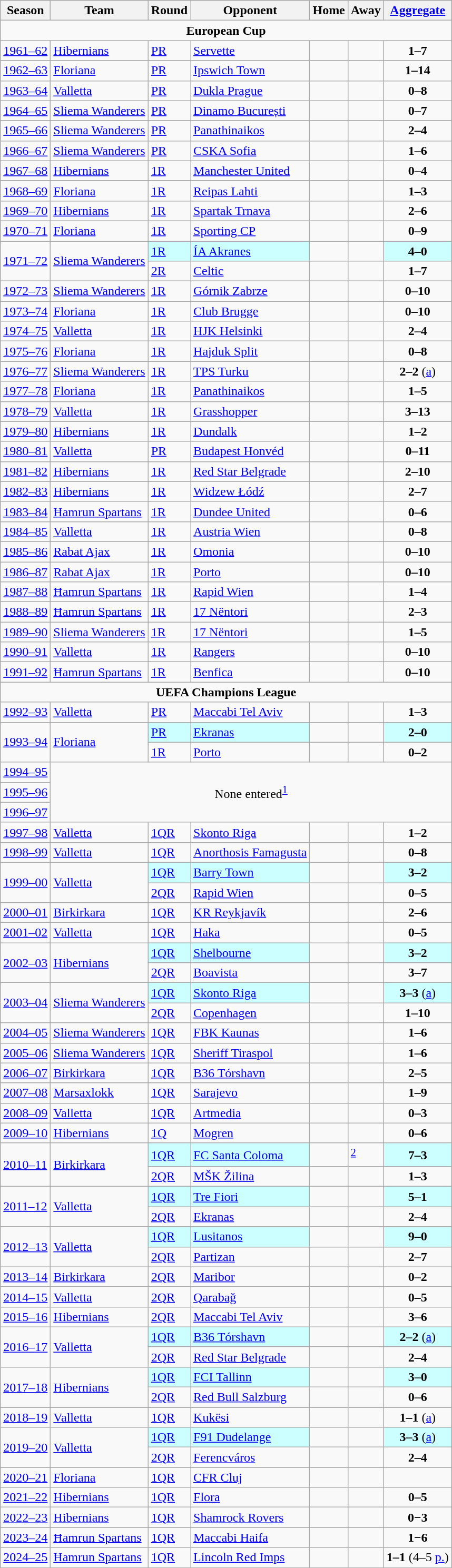<table class="wikitable">
<tr>
<th>Season</th>
<th>Team</th>
<th>Round</th>
<th>Opponent</th>
<th>Home</th>
<th>Away</th>
<th><a href='#'>Aggregate</a></th>
</tr>
<tr>
<td colspan="7" align="center"><strong>European Cup</strong></td>
</tr>
<tr>
<td><a href='#'>1961–62</a></td>
<td><a href='#'>Hibernians</a></td>
<td><a href='#'>PR</a></td>
<td> <a href='#'>Servette</a></td>
<td></td>
<td></td>
<td align="center"><strong>1–7</strong></td>
</tr>
<tr>
<td><a href='#'>1962–63</a></td>
<td><a href='#'>Floriana</a></td>
<td><a href='#'>PR</a></td>
<td> <a href='#'>Ipswich Town</a></td>
<td></td>
<td></td>
<td align="center"><strong>1–14</strong></td>
</tr>
<tr>
<td><a href='#'>1963–64</a></td>
<td><a href='#'>Valletta</a></td>
<td><a href='#'>PR</a></td>
<td> <a href='#'>Dukla Prague</a></td>
<td></td>
<td></td>
<td align="center"><strong>0–8</strong></td>
</tr>
<tr>
<td><a href='#'>1964–65</a></td>
<td><a href='#'>Sliema Wanderers</a></td>
<td><a href='#'>PR</a></td>
<td> <a href='#'>Dinamo București</a></td>
<td></td>
<td></td>
<td align="center"><strong>0–7</strong></td>
</tr>
<tr>
<td><a href='#'>1965–66</a></td>
<td><a href='#'>Sliema Wanderers</a></td>
<td><a href='#'>PR</a></td>
<td> <a href='#'>Panathinaikos</a></td>
<td></td>
<td></td>
<td align="center"><strong>2–4</strong></td>
</tr>
<tr>
<td><a href='#'>1966–67</a></td>
<td><a href='#'>Sliema Wanderers</a></td>
<td><a href='#'>PR</a></td>
<td> <a href='#'>CSKA Sofia</a></td>
<td></td>
<td></td>
<td align="center"><strong>1–6</strong></td>
</tr>
<tr>
<td><a href='#'>1967–68</a></td>
<td><a href='#'>Hibernians</a></td>
<td><a href='#'>1R</a></td>
<td> <a href='#'>Manchester United</a></td>
<td></td>
<td></td>
<td align="center"><strong>0–4</strong></td>
</tr>
<tr>
<td><a href='#'>1968–69</a></td>
<td><a href='#'>Floriana</a></td>
<td><a href='#'>1R</a></td>
<td> <a href='#'>Reipas Lahti</a></td>
<td></td>
<td></td>
<td align="center"><strong>1–3</strong></td>
</tr>
<tr>
<td><a href='#'>1969–70</a></td>
<td><a href='#'>Hibernians</a></td>
<td><a href='#'>1R</a></td>
<td> <a href='#'>Spartak Trnava</a></td>
<td></td>
<td></td>
<td align="center"><strong>2–6</strong></td>
</tr>
<tr>
<td><a href='#'>1970–71</a></td>
<td><a href='#'>Floriana</a></td>
<td><a href='#'>1R</a></td>
<td> <a href='#'>Sporting CP</a></td>
<td></td>
<td></td>
<td align="center"><strong>0–9</strong></td>
</tr>
<tr>
<td rowspan=2><a href='#'>1971–72</a></td>
<td rowspan=2><a href='#'>Sliema Wanderers</a></td>
<td style="background-color:#CFF"><a href='#'>1R</a></td>
<td style="background-color:#CFF"> <a href='#'>ÍA Akranes</a></td>
<td></td>
<td></td>
<td align=center style="background-color:#CFF"><strong>4–0</strong></td>
</tr>
<tr>
<td><a href='#'>2R</a></td>
<td> <a href='#'>Celtic</a></td>
<td></td>
<td></td>
<td align="center"><strong>1–7</strong></td>
</tr>
<tr>
<td><a href='#'>1972–73</a></td>
<td><a href='#'>Sliema Wanderers</a></td>
<td><a href='#'>1R</a></td>
<td> <a href='#'>Górnik Zabrze</a></td>
<td></td>
<td></td>
<td align="center"><strong>0–10</strong></td>
</tr>
<tr>
<td><a href='#'>1973–74</a></td>
<td><a href='#'>Floriana</a></td>
<td><a href='#'>1R</a></td>
<td> <a href='#'>Club Brugge</a></td>
<td></td>
<td></td>
<td align="center"><strong>0–10</strong></td>
</tr>
<tr>
<td><a href='#'>1974–75</a></td>
<td><a href='#'>Valletta</a></td>
<td><a href='#'>1R</a></td>
<td> <a href='#'>HJK Helsinki</a></td>
<td></td>
<td></td>
<td align="center"><strong>2–4</strong></td>
</tr>
<tr>
<td><a href='#'>1975–76</a></td>
<td><a href='#'>Floriana</a></td>
<td><a href='#'>1R</a></td>
<td> <a href='#'>Hajduk Split</a></td>
<td></td>
<td></td>
<td align="center"><strong>0–8</strong></td>
</tr>
<tr>
<td><a href='#'>1976–77</a></td>
<td><a href='#'>Sliema Wanderers</a></td>
<td><a href='#'>1R</a></td>
<td> <a href='#'>TPS Turku</a></td>
<td></td>
<td></td>
<td align="center"><strong>2–2</strong> (<a href='#'>a</a>)</td>
</tr>
<tr>
<td><a href='#'>1977–78</a></td>
<td><a href='#'>Floriana</a></td>
<td><a href='#'>1R</a></td>
<td> <a href='#'>Panathinaikos</a></td>
<td></td>
<td></td>
<td align="center"><strong>1–5</strong></td>
</tr>
<tr>
<td><a href='#'>1978–79</a></td>
<td><a href='#'>Valletta</a></td>
<td><a href='#'>1R</a></td>
<td> <a href='#'>Grasshopper</a></td>
<td></td>
<td></td>
<td align="center"><strong>3–13</strong></td>
</tr>
<tr>
<td><a href='#'>1979–80</a></td>
<td><a href='#'>Hibernians</a></td>
<td><a href='#'>1R</a></td>
<td> <a href='#'>Dundalk</a></td>
<td></td>
<td></td>
<td align="center"><strong>1–2</strong></td>
</tr>
<tr>
<td><a href='#'>1980–81</a></td>
<td><a href='#'>Valletta</a></td>
<td><a href='#'>PR</a></td>
<td> <a href='#'>Budapest Honvéd</a></td>
<td></td>
<td></td>
<td align="center"><strong>0–11</strong></td>
</tr>
<tr>
<td><a href='#'>1981–82</a></td>
<td><a href='#'>Hibernians</a></td>
<td><a href='#'>1R</a></td>
<td> <a href='#'>Red Star Belgrade</a></td>
<td></td>
<td></td>
<td align="center"><strong>2–10</strong></td>
</tr>
<tr>
<td><a href='#'>1982–83</a></td>
<td><a href='#'>Hibernians</a></td>
<td><a href='#'>1R</a></td>
<td> <a href='#'>Widzew Łódź</a></td>
<td></td>
<td></td>
<td align="center"><strong>2–7</strong></td>
</tr>
<tr>
<td><a href='#'>1983–84</a></td>
<td><a href='#'>Ħamrun Spartans</a></td>
<td><a href='#'>1R</a></td>
<td> <a href='#'>Dundee United</a></td>
<td></td>
<td></td>
<td align="center"><strong>0–6</strong></td>
</tr>
<tr>
<td><a href='#'>1984–85</a></td>
<td><a href='#'>Valletta</a></td>
<td><a href='#'>1R</a></td>
<td> <a href='#'>Austria Wien</a></td>
<td></td>
<td></td>
<td align="center"><strong>0–8</strong></td>
</tr>
<tr>
<td><a href='#'>1985–86</a></td>
<td><a href='#'>Rabat Ajax</a></td>
<td><a href='#'>1R</a></td>
<td> <a href='#'>Omonia</a></td>
<td></td>
<td></td>
<td align="center"><strong>0–10</strong></td>
</tr>
<tr>
<td><a href='#'>1986–87</a></td>
<td><a href='#'>Rabat Ajax</a></td>
<td><a href='#'>1R</a></td>
<td> <a href='#'>Porto</a></td>
<td></td>
<td></td>
<td align="center"><strong>0–10</strong></td>
</tr>
<tr>
<td><a href='#'>1987–88</a></td>
<td><a href='#'>Ħamrun Spartans</a></td>
<td><a href='#'>1R</a></td>
<td> <a href='#'>Rapid Wien</a></td>
<td></td>
<td></td>
<td align="center"><strong>1–4</strong></td>
</tr>
<tr>
<td><a href='#'>1988–89</a></td>
<td><a href='#'>Ħamrun Spartans</a></td>
<td><a href='#'>1R</a></td>
<td> <a href='#'>17 Nëntori</a></td>
<td></td>
<td></td>
<td align="center"><strong>2–3</strong></td>
</tr>
<tr>
<td><a href='#'>1989–90</a></td>
<td><a href='#'>Sliema Wanderers</a></td>
<td><a href='#'>1R</a></td>
<td> <a href='#'>17 Nëntori</a></td>
<td></td>
<td></td>
<td align="center"><strong>1–5</strong></td>
</tr>
<tr>
<td><a href='#'>1990–91</a></td>
<td><a href='#'>Valletta</a></td>
<td><a href='#'>1R</a></td>
<td> <a href='#'>Rangers</a></td>
<td></td>
<td></td>
<td align="center"><strong>0–10</strong></td>
</tr>
<tr>
<td><a href='#'>1991–92</a></td>
<td><a href='#'>Ħamrun Spartans</a></td>
<td><a href='#'>1R</a></td>
<td> <a href='#'>Benfica</a></td>
<td></td>
<td></td>
<td align="center"><strong>0–10</strong></td>
</tr>
<tr>
<td colspan="7" align="center"><strong>UEFA Champions League</strong></td>
</tr>
<tr>
<td><a href='#'>1992–93</a></td>
<td><a href='#'>Valletta</a></td>
<td><a href='#'>PR</a></td>
<td> <a href='#'>Maccabi Tel Aviv</a></td>
<td></td>
<td></td>
<td align="center"><strong>1–3</strong></td>
</tr>
<tr>
<td rowspan="2"><a href='#'>1993–94</a></td>
<td rowspan="2"><a href='#'>Floriana</a></td>
<td style="background-color:#CFF"><a href='#'>PR</a></td>
<td style="background-color:#CFF"> <a href='#'>Ekranas</a></td>
<td></td>
<td></td>
<td align=center style="background-color:#CFF"><strong>2–0</strong></td>
</tr>
<tr>
<td><a href='#'>1R</a></td>
<td> <a href='#'>Porto</a></td>
<td></td>
<td></td>
<td align="center"><strong>0–2</strong></td>
</tr>
<tr>
<td rowspan=1><a href='#'>1994–95</a></td>
<td colspan=6 rowspan=3 align="center">None entered<sup><a href='#'>1</a></sup></td>
</tr>
<tr>
<td rowspan=1><a href='#'>1995–96</a></td>
</tr>
<tr>
<td rowspan=1><a href='#'>1996–97</a></td>
</tr>
<tr>
<td><a href='#'>1997–98</a></td>
<td><a href='#'>Valletta</a></td>
<td><a href='#'>1QR</a></td>
<td> <a href='#'>Skonto Riga</a></td>
<td></td>
<td></td>
<td align="center"><strong>1–2</strong></td>
</tr>
<tr>
<td><a href='#'>1998–99</a></td>
<td><a href='#'>Valletta</a></td>
<td><a href='#'>1QR</a></td>
<td> <a href='#'>Anorthosis Famagusta</a></td>
<td></td>
<td></td>
<td align="center"><strong>0–8</strong></td>
</tr>
<tr>
<td rowspan="2"><a href='#'>1999–00</a></td>
<td rowspan="2"><a href='#'>Valletta</a></td>
<td style="background-color:#CFF"><a href='#'>1QR</a></td>
<td style="background-color:#CFF"> <a href='#'>Barry Town</a></td>
<td></td>
<td></td>
<td align=center style="background-color:#CFF"><strong>3–2</strong></td>
</tr>
<tr>
<td><a href='#'>2QR</a></td>
<td> <a href='#'>Rapid Wien</a></td>
<td></td>
<td></td>
<td align="center"><strong>0–5</strong></td>
</tr>
<tr>
<td><a href='#'>2000–01</a></td>
<td><a href='#'>Birkirkara</a></td>
<td><a href='#'>1QR</a></td>
<td> <a href='#'>KR Reykjavík</a></td>
<td></td>
<td></td>
<td align="center"><strong>2–6</strong></td>
</tr>
<tr>
<td><a href='#'>2001–02</a></td>
<td><a href='#'>Valletta</a></td>
<td><a href='#'>1QR</a></td>
<td> <a href='#'>Haka</a></td>
<td></td>
<td></td>
<td align="center"><strong>0–5</strong></td>
</tr>
<tr>
<td rowspan="2"><a href='#'>2002–03</a></td>
<td rowspan="2"><a href='#'>Hibernians</a></td>
<td style="background-color:#CFF"><a href='#'>1QR</a></td>
<td style="background-color:#CFF"> <a href='#'>Shelbourne</a></td>
<td></td>
<td></td>
<td align=center style="background-color:#CFF"><strong>3–2</strong></td>
</tr>
<tr>
<td><a href='#'>2QR</a></td>
<td> <a href='#'>Boavista</a></td>
<td></td>
<td></td>
<td align="center"><strong>3–7</strong></td>
</tr>
<tr>
<td rowspan=2><a href='#'>2003–04</a></td>
<td rowspan=2><a href='#'>Sliema Wanderers</a></td>
<td style="background-color:#CFF"><a href='#'>1QR</a></td>
<td style="background-color:#CFF"> <a href='#'>Skonto Riga</a></td>
<td></td>
<td></td>
<td align=center style="background-color:#CFF"><strong>3–3</strong> (<a href='#'>a</a>)</td>
</tr>
<tr>
<td><a href='#'>2QR</a></td>
<td> <a href='#'>Copenhagen</a></td>
<td></td>
<td></td>
<td align="center"><strong>1–10</strong></td>
</tr>
<tr>
<td><a href='#'>2004–05</a></td>
<td><a href='#'>Sliema Wanderers</a></td>
<td><a href='#'>1QR</a></td>
<td> <a href='#'>FBK Kaunas</a></td>
<td></td>
<td></td>
<td align="center"><strong>1–6</strong></td>
</tr>
<tr>
<td><a href='#'>2005–06</a></td>
<td><a href='#'>Sliema Wanderers</a></td>
<td><a href='#'>1QR</a></td>
<td> <a href='#'>Sheriff Tiraspol</a></td>
<td></td>
<td></td>
<td align="center"><strong>1–6</strong></td>
</tr>
<tr>
<td><a href='#'>2006–07</a></td>
<td><a href='#'>Birkirkara</a></td>
<td><a href='#'>1QR</a></td>
<td> <a href='#'>B36 Tórshavn</a></td>
<td></td>
<td></td>
<td align="center"><strong>2–5</strong></td>
</tr>
<tr>
<td><a href='#'>2007–08</a></td>
<td><a href='#'>Marsaxlokk</a></td>
<td><a href='#'>1QR</a></td>
<td> <a href='#'>Sarajevo</a></td>
<td></td>
<td></td>
<td align="center"><strong>1–9</strong></td>
</tr>
<tr>
<td><a href='#'>2008–09</a></td>
<td><a href='#'>Valletta</a></td>
<td><a href='#'>1QR</a></td>
<td> <a href='#'>Artmedia</a></td>
<td></td>
<td></td>
<td align="center"><strong>0–3</strong></td>
</tr>
<tr>
<td><a href='#'>2009–10</a></td>
<td><a href='#'>Hibernians</a></td>
<td><a href='#'>1Q</a></td>
<td> <a href='#'>Mogren</a></td>
<td></td>
<td></td>
<td align="center"><strong>0–6</strong></td>
</tr>
<tr>
<td rowspan="2"><a href='#'>2010–11</a></td>
<td rowspan="2"><a href='#'>Birkirkara</a></td>
<td style="background-color:#CFF"><a href='#'>1QR</a></td>
<td style="background-color:#CFF"> <a href='#'>FC Santa Coloma</a></td>
<td></td>
<td><sup><a href='#'>2</a></sup></td>
<td align=center style="background-color:#CFF"><strong>7–3</strong></td>
</tr>
<tr>
<td><a href='#'>2QR</a></td>
<td> <a href='#'>MŠK Žilina</a></td>
<td></td>
<td></td>
<td align="center"><strong>1–3</strong></td>
</tr>
<tr>
<td rowspan="2"><a href='#'>2011–12</a></td>
<td rowspan="2"><a href='#'>Valletta</a></td>
<td style="background-color:#CFF"><a href='#'>1QR</a></td>
<td style="background-color:#CFF"> <a href='#'>Tre Fiori</a></td>
<td></td>
<td></td>
<td align=center style="background-color:#CFF"><strong>5–1</strong></td>
</tr>
<tr>
<td><a href='#'>2QR</a></td>
<td> <a href='#'>Ekranas</a></td>
<td></td>
<td></td>
<td align="center"><strong>2–4</strong></td>
</tr>
<tr>
<td rowspan="2"><a href='#'>2012–13</a></td>
<td rowspan="2"><a href='#'>Valletta</a></td>
<td style="background-color:#CFF"><a href='#'>1QR</a></td>
<td style="background-color:#CFF"> <a href='#'>Lusitanos</a></td>
<td></td>
<td></td>
<td align=center style="background-color:#CFF"><strong>9–0</strong></td>
</tr>
<tr>
<td><a href='#'>2QR</a></td>
<td> <a href='#'>Partizan</a></td>
<td></td>
<td></td>
<td align="center"><strong>2–7</strong></td>
</tr>
<tr>
<td><a href='#'>2013–14</a></td>
<td><a href='#'>Birkirkara</a></td>
<td><a href='#'>2QR</a></td>
<td> <a href='#'>Maribor</a></td>
<td></td>
<td></td>
<td align="center"><strong>0–2</strong></td>
</tr>
<tr>
<td><a href='#'>2014–15</a></td>
<td><a href='#'>Valletta</a></td>
<td><a href='#'>2QR</a></td>
<td> <a href='#'>Qarabağ</a></td>
<td></td>
<td></td>
<td align="center"><strong>0–5</strong></td>
</tr>
<tr>
<td><a href='#'>2015–16</a></td>
<td><a href='#'>Hibernians</a></td>
<td><a href='#'>2QR</a></td>
<td> <a href='#'>Maccabi Tel Aviv</a></td>
<td></td>
<td></td>
<td align="center"><strong>3–6</strong></td>
</tr>
<tr>
<td rowspan="2"><a href='#'>2016–17</a></td>
<td rowspan="2"><a href='#'>Valletta</a></td>
<td style="background-color:#CFF"><a href='#'>1QR</a></td>
<td style="background-color:#CFF"> <a href='#'>B36 Tórshavn</a></td>
<td></td>
<td></td>
<td align=center style="background-color:#CFF"><strong>2–2</strong> (<a href='#'>a</a>)</td>
</tr>
<tr>
<td><a href='#'>2QR</a></td>
<td> <a href='#'>Red Star Belgrade</a></td>
<td></td>
<td></td>
<td align="center"><strong>2–4</strong></td>
</tr>
<tr>
<td rowspan="2"><a href='#'>2017–18</a></td>
<td rowspan="2"><a href='#'>Hibernians</a></td>
<td style="background-color:#CFF"><a href='#'>1QR</a></td>
<td style="background-color:#CFF"> <a href='#'>FCI Tallinn</a></td>
<td></td>
<td></td>
<td align=center style="background-color:#CFF"><strong>3–0</strong></td>
</tr>
<tr>
<td><a href='#'>2QR</a></td>
<td> <a href='#'>Red Bull Salzburg</a></td>
<td></td>
<td></td>
<td style="text-align:center;"><strong>0–6</strong></td>
</tr>
<tr>
<td><a href='#'>2018–19</a></td>
<td><a href='#'>Valletta</a></td>
<td><a href='#'>1QR</a></td>
<td> <a href='#'>Kukësi</a></td>
<td></td>
<td></td>
<td align="center"><strong>1–1</strong> (<a href='#'>a</a>)</td>
</tr>
<tr>
<td rowspan="2"><a href='#'>2019–20</a></td>
<td rowspan="2"><a href='#'>Valletta</a></td>
<td style="background-color:#CFF"><a href='#'>1QR</a></td>
<td style="background-color:#CFF"> <a href='#'>F91 Dudelange</a></td>
<td></td>
<td></td>
<td align=center style="background-color:#CFF"><strong>3–3</strong> (<a href='#'>a</a>)</td>
</tr>
<tr>
<td><a href='#'>2QR</a></td>
<td> <a href='#'>Ferencváros</a></td>
<td></td>
<td></td>
<td align="center"><strong>2–4</strong></td>
</tr>
<tr>
<td><a href='#'>2020–21</a></td>
<td><a href='#'>Floriana</a></td>
<td><a href='#'>1QR</a></td>
<td> <a href='#'>CFR Cluj</a></td>
<td></td>
<td></td>
<td></td>
</tr>
<tr>
<td><a href='#'>2021–22</a></td>
<td><a href='#'>Hibernians</a></td>
<td><a href='#'>1QR</a></td>
<td> <a href='#'>Flora</a></td>
<td></td>
<td></td>
<td align="center"><strong>0–5</strong></td>
</tr>
<tr>
<td><a href='#'>2022–23</a></td>
<td><a href='#'>Hibernians</a></td>
<td><a href='#'>1QR</a></td>
<td> <a href='#'>Shamrock Rovers</a></td>
<td></td>
<td></td>
<td align="center"><strong>0−3</strong></td>
</tr>
<tr>
<td><a href='#'>2023–24</a></td>
<td><a href='#'>Ħamrun Spartans</a></td>
<td><a href='#'>1QR</a></td>
<td> <a href='#'>Maccabi Haifa</a></td>
<td></td>
<td></td>
<td align="center"><strong>1−6</strong></td>
</tr>
<tr>
<td><a href='#'>2024–25</a></td>
<td><a href='#'>Ħamrun Spartans</a></td>
<td><a href='#'>1QR</a></td>
<td> <a href='#'>Lincoln Red Imps</a></td>
<td></td>
<td></td>
<td align=center"><strong>1–1</strong> (4–5 <a href='#'>p.</a>)</td>
</tr>
</table>
